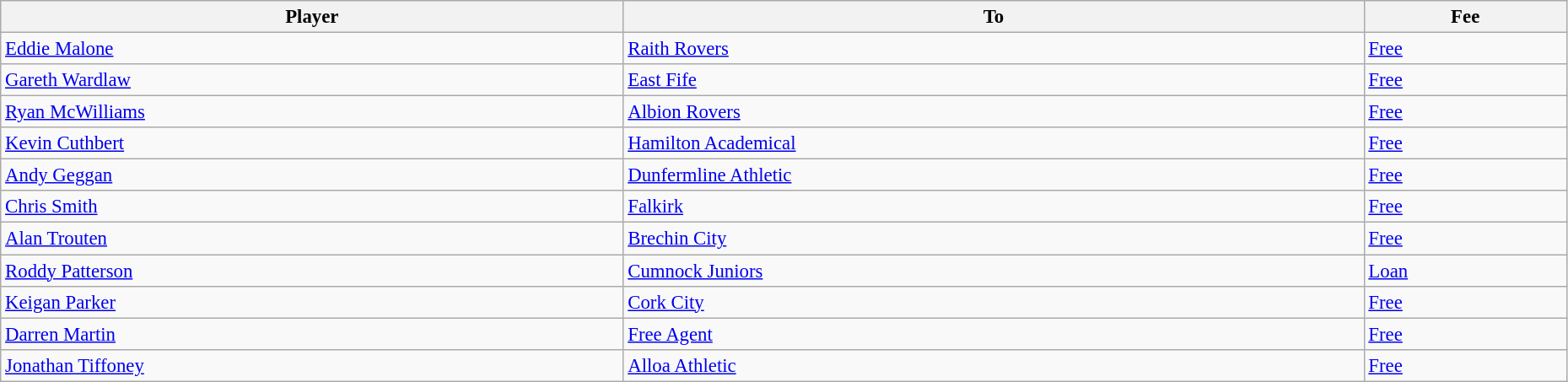<table class="wikitable" style="text-align:center; font-size:95%;width:98%; text-align:left">
<tr>
<th>Player</th>
<th>To</th>
<th>Fee</th>
</tr>
<tr>
<td> <a href='#'>Eddie Malone</a></td>
<td> <a href='#'>Raith Rovers</a></td>
<td><a href='#'>Free</a></td>
</tr>
<tr>
<td> <a href='#'>Gareth Wardlaw</a></td>
<td> <a href='#'>East Fife</a></td>
<td><a href='#'>Free</a></td>
</tr>
<tr>
<td> <a href='#'>Ryan McWilliams</a></td>
<td> <a href='#'>Albion Rovers</a></td>
<td><a href='#'>Free</a></td>
</tr>
<tr>
<td> <a href='#'>Kevin Cuthbert</a></td>
<td> <a href='#'>Hamilton Academical</a></td>
<td><a href='#'>Free</a></td>
</tr>
<tr>
<td> <a href='#'>Andy Geggan</a></td>
<td> <a href='#'>Dunfermline Athletic</a></td>
<td><a href='#'>Free</a></td>
</tr>
<tr>
<td> <a href='#'>Chris Smith</a></td>
<td> <a href='#'>Falkirk</a></td>
<td><a href='#'>Free</a></td>
</tr>
<tr>
<td> <a href='#'>Alan Trouten</a></td>
<td> <a href='#'>Brechin City</a></td>
<td><a href='#'>Free</a></td>
</tr>
<tr>
<td> <a href='#'>Roddy Patterson</a></td>
<td> <a href='#'>Cumnock Juniors</a></td>
<td><a href='#'>Loan</a></td>
</tr>
<tr>
<td> <a href='#'>Keigan Parker</a></td>
<td> <a href='#'>Cork City</a></td>
<td><a href='#'>Free</a></td>
</tr>
<tr>
<td> <a href='#'>Darren Martin</a></td>
<td><a href='#'>Free Agent</a></td>
<td><a href='#'>Free</a></td>
</tr>
<tr>
<td> <a href='#'>Jonathan Tiffoney</a></td>
<td> <a href='#'>Alloa Athletic</a></td>
<td><a href='#'>Free</a></td>
</tr>
</table>
